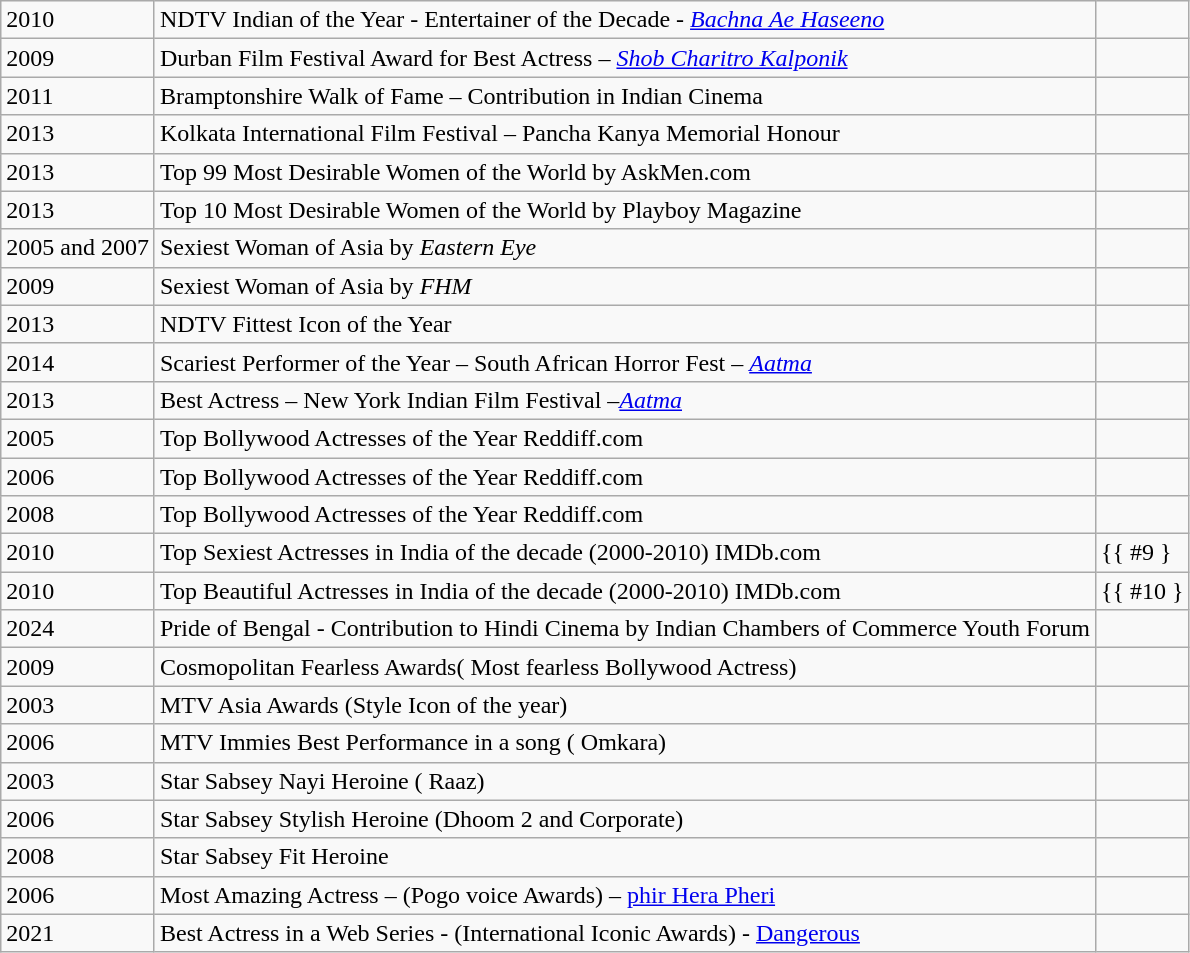<table class="wikitable sortable plainrowheaders">
<tr>
<td>2010</td>
<td>NDTV Indian of the Year - Entertainer of the Decade - <a href='#'><em>Bachna Ae Haseeno</em></a></td>
<td></td>
</tr>
<tr>
<td>2009</td>
<td>Durban Film Festival Award for Best Actress – <em><a href='#'>Shob Charitro Kalponik</a></em></td>
<td></td>
</tr>
<tr>
<td>2011</td>
<td>Bramptonshire Walk of Fame – Contribution in Indian Cinema</td>
<td></td>
</tr>
<tr>
<td>2013</td>
<td>Kolkata International Film Festival – Pancha Kanya Memorial Honour</td>
<td></td>
</tr>
<tr>
<td>2013</td>
<td>Top 99 Most Desirable Women of the World by AskMen.com</td>
<td></td>
</tr>
<tr>
<td>2013</td>
<td>Top 10 Most Desirable Women of the World by Playboy Magazine</td>
<td></td>
</tr>
<tr>
<td>2005 and 2007</td>
<td>Sexiest Woman of Asia by <em>Eastern Eye</em></td>
<td></td>
</tr>
<tr>
<td>2009</td>
<td>Sexiest Woman of Asia by <em>FHM</em></td>
<td></td>
</tr>
<tr>
<td>2013</td>
<td>NDTV Fittest Icon of the Year</td>
<td></td>
</tr>
<tr>
<td>2014</td>
<td>Scariest Performer of the Year – South African Horror Fest – <a href='#'><em>Aatma</em></a></td>
<td></td>
</tr>
<tr>
<td>2013</td>
<td>Best Actress – New York Indian Film Festival –<a href='#'><em>Aatma</em></a></td>
<td></td>
</tr>
<tr>
<td>2005</td>
<td>Top Bollywood Actresses of the Year Reddiff.com</td>
<td></td>
</tr>
<tr>
<td>2006</td>
<td>Top Bollywood Actresses of the Year Reddiff.com</td>
<td></td>
</tr>
<tr>
<td>2008</td>
<td>Top Bollywood Actresses of the Year Reddiff.com</td>
<td></td>
</tr>
<tr>
<td>2010</td>
<td>Top Sexiest Actresses in India  of the decade (2000-2010) IMDb.com</td>
<td>{{ #9 }</td>
</tr>
<tr>
<td>2010</td>
<td>Top Beautiful Actresses in India of the decade (2000-2010) IMDb.com</td>
<td>{{ #10 }</td>
</tr>
<tr>
<td>2024</td>
<td>Pride of Bengal - Contribution to Hindi Cinema by Indian Chambers of Commerce Youth Forum</td>
<td></td>
</tr>
<tr>
<td>2009</td>
<td>Cosmopolitan Fearless Awards( Most fearless Bollywood Actress)</td>
<td></td>
</tr>
<tr>
<td>2003</td>
<td>MTV Asia Awards (Style Icon of the year)</td>
<td></td>
</tr>
<tr>
<td>2006</td>
<td>MTV Immies Best Performance in a song ( Omkara)</td>
<td></td>
</tr>
<tr>
<td>2003</td>
<td>Star Sabsey Nayi Heroine  ( Raaz)</td>
<td></td>
</tr>
<tr>
<td>2006</td>
<td>Star Sabsey Stylish Heroine (Dhoom 2 and Corporate)</td>
<td></td>
</tr>
<tr>
<td>2008</td>
<td>Star Sabsey Fit Heroine</td>
<td></td>
</tr>
<tr>
<td>2006</td>
<td>Most Amazing Actress – (Pogo voice Awards) – <a href='#'>phir Hera Pheri</a></td>
<td></td>
</tr>
<tr>
<td>2021</td>
<td>Best Actress in a Web Series - (International Iconic Awards) - <a href='#'>Dangerous</a></td>
<td></td>
</tr>
</table>
